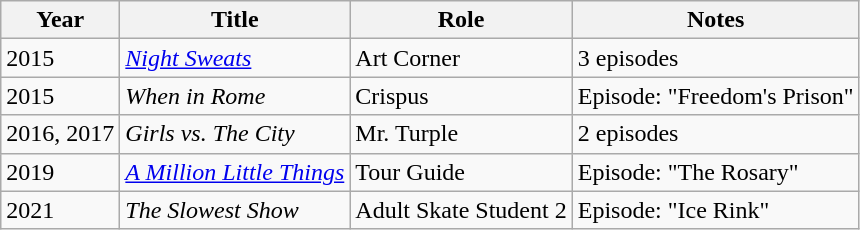<table class="wikitable sortable">
<tr>
<th>Year</th>
<th>Title</th>
<th>Role</th>
<th class="unsortable">Notes</th>
</tr>
<tr>
<td>2015</td>
<td><em><a href='#'>Night Sweats</a></em></td>
<td>Art Corner</td>
<td>3 episodes</td>
</tr>
<tr>
<td>2015</td>
<td><em>When in Rome</em></td>
<td>Crispus</td>
<td>Episode: "Freedom's Prison"</td>
</tr>
<tr>
<td>2016, 2017</td>
<td><em>Girls vs. The City</em></td>
<td>Mr. Turple</td>
<td>2 episodes</td>
</tr>
<tr>
<td>2019</td>
<td data-sort-value="Million Little Things, A"><em><a href='#'>A Million Little Things</a></em></td>
<td>Tour Guide</td>
<td>Episode: "The Rosary"</td>
</tr>
<tr>
<td>2021</td>
<td data-sort-value="Slowest Show, The"><em>The Slowest Show</em></td>
<td>Adult Skate Student 2</td>
<td>Episode: "Ice Rink"</td>
</tr>
</table>
